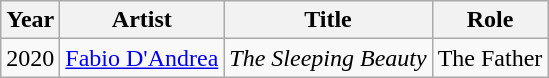<table class="wikitable">
<tr>
<th>Year</th>
<th>Artist</th>
<th>Title</th>
<th>Role</th>
</tr>
<tr>
<td>2020</td>
<td><a href='#'>Fabio D'Andrea</a></td>
<td><em>The Sleeping Beauty</em></td>
<td>The Father</td>
</tr>
</table>
